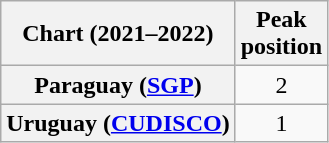<table class="wikitable plainrowheaders" style="text-align:center">
<tr>
<th scope="col">Chart (2021–2022)</th>
<th scope="col">Peak<br>position</th>
</tr>
<tr>
<th scope="row">Paraguay (<a href='#'>SGP</a>)</th>
<td>2</td>
</tr>
<tr>
<th scope="row">Uruguay (<a href='#'>CUDISCO</a>)</th>
<td>1</td>
</tr>
</table>
